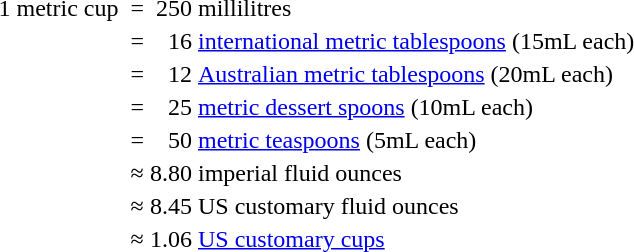<table>
<tr>
<td>1 metric cup </td>
<td>=</td>
<td align=right>250</td>
<td>millilitres</td>
</tr>
<tr>
<td></td>
<td>=</td>
<td align=right>16</td>
<td><a href='#'>international metric tablespoons</a> (15mL each)</td>
</tr>
<tr>
<td></td>
<td>=</td>
<td align=right>12</td>
<td><a href='#'>Australian metric tablespoons</a> (20mL each)</td>
</tr>
<tr>
<td></td>
<td>=</td>
<td align=right>25</td>
<td><a href='#'>metric dessert spoons</a> (10mL each)</td>
</tr>
<tr>
<td></td>
<td>=</td>
<td align=right>50</td>
<td><a href='#'>metric teaspoons</a> (5mL each)</td>
</tr>
<tr>
<td></td>
<td>≈</td>
<td align=right>8.80</td>
<td>imperial fluid ounces</td>
</tr>
<tr>
<td></td>
<td>≈</td>
<td align=right>8.45</td>
<td>US customary fluid ounces</td>
</tr>
<tr>
<td></td>
<td>≈</td>
<td align=right>1.06</td>
<td><a href='#'>US customary cups</a></td>
</tr>
</table>
